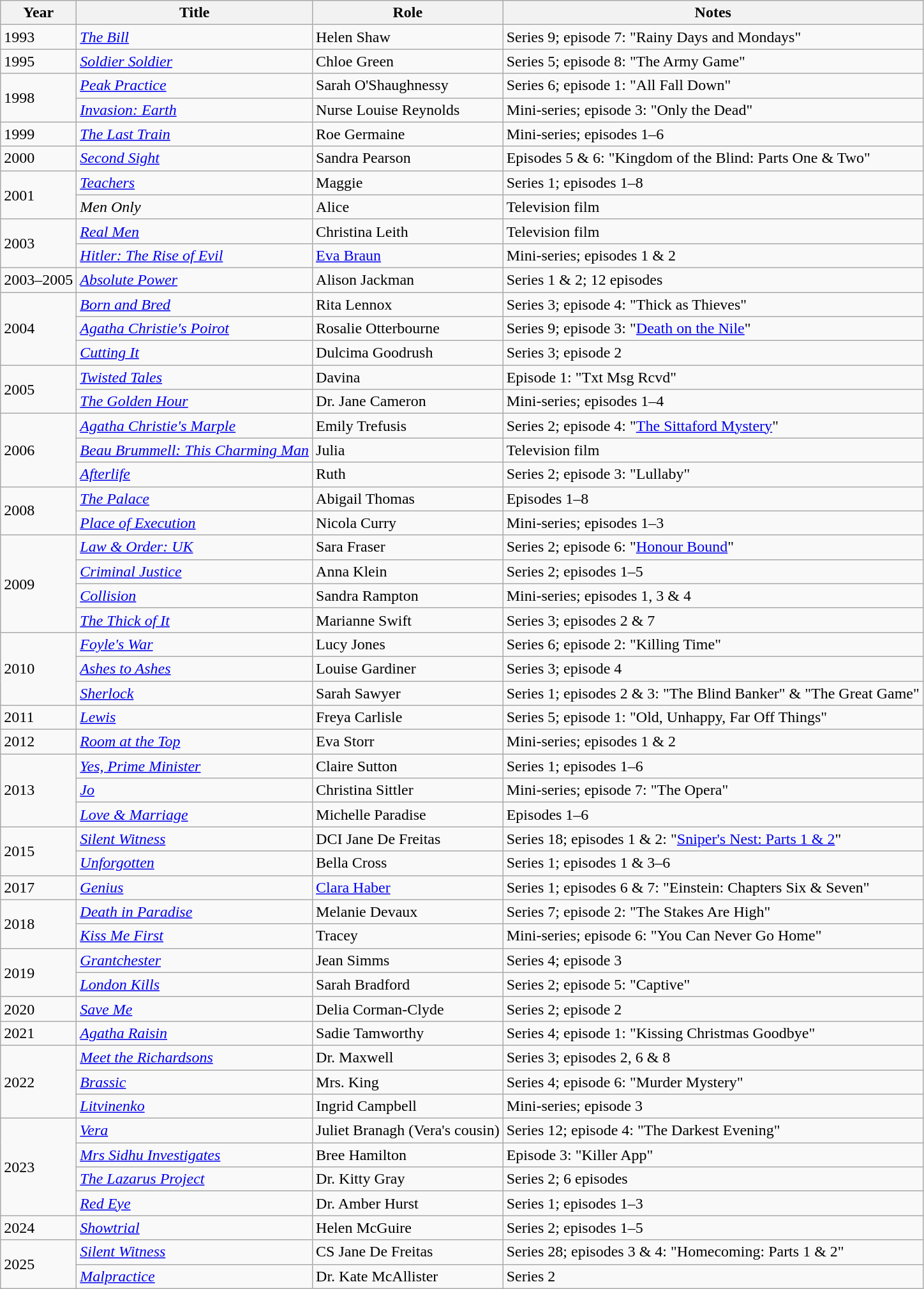<table class="wikitable sortable">
<tr>
<th>Year</th>
<th>Title</th>
<th>Role</th>
<th class="unsortable">Notes</th>
</tr>
<tr>
<td>1993</td>
<td><em><a href='#'>The Bill</a></em></td>
<td>Helen Shaw</td>
<td>Series 9; episode 7: "Rainy Days and Mondays"</td>
</tr>
<tr>
<td>1995</td>
<td><em><a href='#'>Soldier Soldier</a></em></td>
<td>Chloe Green</td>
<td>Series 5; episode 8: "The Army Game"</td>
</tr>
<tr>
<td rowspan=2>1998</td>
<td><em><a href='#'>Peak Practice</a></em></td>
<td>Sarah O'Shaughnessy</td>
<td>Series 6; episode 1: "All Fall Down"</td>
</tr>
<tr>
<td><a href='#'><em>Invasion: Earth</em></a></td>
<td>Nurse Louise Reynolds</td>
<td>Mini-series; episode 3: "Only the Dead"</td>
</tr>
<tr>
<td>1999</td>
<td><a href='#'><em>The Last Train</em></a></td>
<td>Roe Germaine</td>
<td>Mini-series; episodes 1–6</td>
</tr>
<tr>
<td>2000</td>
<td><em><a href='#'>Second Sight</a></em></td>
<td>Sandra Pearson</td>
<td>Episodes 5 & 6: "Kingdom of the Blind: Parts One & Two"</td>
</tr>
<tr>
<td rowspan=2>2001</td>
<td><em><a href='#'>Teachers</a></em></td>
<td>Maggie</td>
<td>Series 1; episodes 1–8</td>
</tr>
<tr>
<td><em>Men Only</em></td>
<td>Alice</td>
<td>Television film</td>
</tr>
<tr>
<td rowspan=2>2003</td>
<td><em><a href='#'>Real Men</a></em></td>
<td>Christina Leith</td>
<td>Television film</td>
</tr>
<tr>
<td><em><a href='#'>Hitler: The Rise of Evil</a></em></td>
<td><a href='#'>Eva Braun</a></td>
<td>Mini-series; episodes 1 & 2</td>
</tr>
<tr>
<td>2003–2005</td>
<td><em><a href='#'>Absolute Power</a></em></td>
<td>Alison Jackman</td>
<td>Series 1 & 2; 12 episodes</td>
</tr>
<tr>
<td rowspan=3>2004</td>
<td><em><a href='#'>Born and Bred</a></em></td>
<td>Rita Lennox</td>
<td>Series 3; episode 4: "Thick as Thieves"</td>
</tr>
<tr>
<td><em><a href='#'>Agatha Christie's Poirot</a></em></td>
<td>Rosalie Otterbourne</td>
<td>Series 9; episode 3: "<a href='#'>Death on the Nile</a>"</td>
</tr>
<tr>
<td><em><a href='#'>Cutting It</a></em></td>
<td>Dulcima Goodrush</td>
<td>Series 3; episode 2</td>
</tr>
<tr>
<td rowspan=2>2005</td>
<td><em><a href='#'>Twisted Tales</a></em></td>
<td>Davina</td>
<td>Episode 1: "Txt Msg Rcvd"</td>
</tr>
<tr>
<td><em><a href='#'>The Golden Hour</a></em></td>
<td>Dr. Jane Cameron</td>
<td>Mini-series; episodes 1–4</td>
</tr>
<tr>
<td rowspan=3>2006</td>
<td><em><a href='#'>Agatha Christie's Marple</a></em></td>
<td>Emily Trefusis</td>
<td>Series 2; episode 4: "<a href='#'>The Sittaford Mystery</a>"</td>
</tr>
<tr>
<td><em><a href='#'>Beau Brummell: This Charming Man</a></em></td>
<td>Julia</td>
<td>Television film</td>
</tr>
<tr>
<td><em><a href='#'>Afterlife</a></em></td>
<td>Ruth</td>
<td>Series 2; episode 3: "Lullaby"</td>
</tr>
<tr>
<td rowspan=2>2008</td>
<td><em><a href='#'>The Palace</a></em></td>
<td>Abigail Thomas</td>
<td>Episodes 1–8</td>
</tr>
<tr>
<td><em><a href='#'>Place of Execution</a></em></td>
<td>Nicola Curry</td>
<td>Mini-series; episodes 1–3</td>
</tr>
<tr>
<td rowspan=4>2009</td>
<td><em><a href='#'>Law & Order: UK</a></em></td>
<td>Sara Fraser</td>
<td>Series 2; episode 6: "<a href='#'>Honour Bound</a>"</td>
</tr>
<tr>
<td><em><a href='#'>Criminal Justice</a></em></td>
<td>Anna Klein</td>
<td>Series 2; episodes 1–5</td>
</tr>
<tr>
<td><em><a href='#'>Collision</a></em></td>
<td>Sandra Rampton</td>
<td>Mini-series; episodes 1, 3 & 4</td>
</tr>
<tr>
<td><em><a href='#'>The Thick of It</a></em></td>
<td>Marianne Swift</td>
<td>Series 3; episodes 2 & 7</td>
</tr>
<tr>
<td rowspan=3>2010</td>
<td><em><a href='#'>Foyle's War</a></em></td>
<td>Lucy Jones</td>
<td>Series 6; episode 2: "Killing Time"</td>
</tr>
<tr>
<td><em><a href='#'>Ashes to Ashes</a></em></td>
<td>Louise Gardiner</td>
<td>Series 3; episode 4</td>
</tr>
<tr>
<td><em><a href='#'>Sherlock</a></em></td>
<td>Sarah Sawyer</td>
<td>Series 1; episodes 2 & 3: "The Blind Banker" & "The Great Game"</td>
</tr>
<tr>
<td>2011</td>
<td><em><a href='#'>Lewis</a></em></td>
<td>Freya Carlisle</td>
<td>Series 5; episode 1: "Old, Unhappy, Far Off Things"</td>
</tr>
<tr>
<td>2012</td>
<td><em><a href='#'>Room at the Top</a></em></td>
<td>Eva Storr</td>
<td>Mini-series; episodes 1 & 2</td>
</tr>
<tr>
<td rowspan=3>2013</td>
<td><em><a href='#'>Yes, Prime Minister</a></em></td>
<td>Claire Sutton</td>
<td>Series 1; episodes 1–6</td>
</tr>
<tr>
<td><em><a href='#'>Jo</a></em></td>
<td>Christina Sittler</td>
<td>Mini-series; episode 7: "The Opera"</td>
</tr>
<tr>
<td><em><a href='#'>Love & Marriage</a></em></td>
<td>Michelle Paradise</td>
<td>Episodes 1–6</td>
</tr>
<tr>
<td rowspan=2>2015</td>
<td><em><a href='#'>Silent Witness</a></em></td>
<td>DCI Jane De Freitas</td>
<td>Series 18; episodes 1 & 2: "<a href='#'>Sniper's Nest: Parts 1 & 2</a>"</td>
</tr>
<tr>
<td><em><a href='#'>Unforgotten</a></em></td>
<td>Bella Cross</td>
<td>Series 1; episodes 1 & 3–6</td>
</tr>
<tr>
<td>2017</td>
<td><em><a href='#'>Genius</a></em></td>
<td><a href='#'>Clara Haber</a></td>
<td>Series 1; episodes 6 & 7: "Einstein: Chapters Six & Seven"</td>
</tr>
<tr>
<td rowspan=2>2018</td>
<td><em><a href='#'>Death in Paradise</a></em></td>
<td>Melanie Devaux</td>
<td>Series 7; episode 2: "The Stakes Are High"</td>
</tr>
<tr>
<td><em><a href='#'>Kiss Me First</a></em></td>
<td>Tracey</td>
<td>Mini-series; episode 6: "You Can Never Go Home"</td>
</tr>
<tr>
<td rowspan=2>2019</td>
<td><em><a href='#'>Grantchester</a></em></td>
<td>Jean Simms</td>
<td>Series 4; episode 3</td>
</tr>
<tr>
<td><em><a href='#'>London Kills</a></em></td>
<td>Sarah Bradford</td>
<td>Series 2; episode 5: "Captive"</td>
</tr>
<tr>
<td>2020</td>
<td><em><a href='#'>Save Me</a></em></td>
<td>Delia Corman-Clyde</td>
<td>Series 2; episode 2</td>
</tr>
<tr>
<td>2021</td>
<td><em><a href='#'>Agatha Raisin</a></em></td>
<td>Sadie Tamworthy</td>
<td>Series 4; episode 1: "Kissing Christmas Goodbye"</td>
</tr>
<tr>
<td rowspan=3>2022</td>
<td><em><a href='#'>Meet the Richardsons</a></em></td>
<td>Dr. Maxwell</td>
<td>Series 3; episodes 2, 6 & 8</td>
</tr>
<tr>
<td><em><a href='#'>Brassic</a></em></td>
<td>Mrs. King</td>
<td>Series 4; episode 6: "Murder Mystery"</td>
</tr>
<tr>
<td><em><a href='#'>Litvinenko</a></em></td>
<td>Ingrid Campbell</td>
<td>Mini-series; episode 3</td>
</tr>
<tr>
<td rowspan=4>2023</td>
<td><em><a href='#'>Vera</a></em></td>
<td>Juliet Branagh (Vera's cousin)</td>
<td>Series 12; episode 4: "The Darkest Evening"</td>
</tr>
<tr>
<td><em><a href='#'>Mrs Sidhu Investigates</a></em></td>
<td>Bree Hamilton</td>
<td>Episode 3: "Killer App"</td>
</tr>
<tr>
<td><em><a href='#'>The Lazarus Project</a></em></td>
<td>Dr. Kitty Gray</td>
<td>Series 2; 6 episodes</td>
</tr>
<tr>
<td><em><a href='#'>Red Eye</a></em></td>
<td>Dr. Amber Hurst</td>
<td>Series 1; episodes 1–3</td>
</tr>
<tr>
<td>2024</td>
<td><em><a href='#'>Showtrial</a></em></td>
<td>Helen McGuire</td>
<td>Series 2; episodes 1–5</td>
</tr>
<tr>
<td rowspan=2>2025</td>
<td><em><a href='#'>Silent Witness</a></em></td>
<td>CS Jane De Freitas</td>
<td>Series 28; episodes 3 & 4: "Homecoming: Parts 1 & 2"</td>
</tr>
<tr>
<td><em><a href='#'>Malpractice</a></em></td>
<td>Dr. Kate McAllister</td>
<td>Series 2</td>
</tr>
</table>
